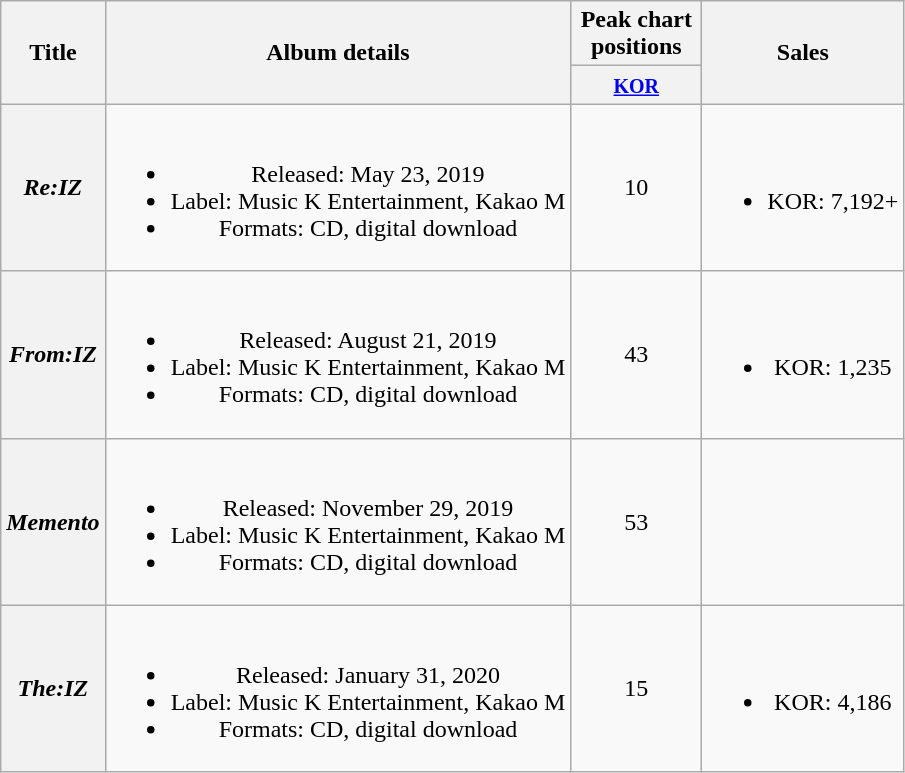<table class="wikitable plainrowheaders" style="text-align:center;">
<tr>
<th scope="col" rowspan="2">Title</th>
<th scope="col" rowspan="2">Album details</th>
<th scope="col" colspan="1" style="width:5em;">Peak chart positions</th>
<th scope="col" rowspan="2">Sales</th>
</tr>
<tr>
<th><small><a href='#'>KOR</a></small><br></th>
</tr>
<tr>
<th scope="row"><em>Re:IZ</em></th>
<td><br><ul><li>Released: May 23, 2019</li><li>Label: Music K Entertainment, Kakao M</li><li>Formats: CD, digital download</li></ul></td>
<td>10</td>
<td><br><ul><li>KOR: 7,192+</li></ul></td>
</tr>
<tr>
<th scope="row"><em>From:IZ</em></th>
<td><br><ul><li>Released: August 21, 2019</li><li>Label: Music K Entertainment, Kakao M</li><li>Formats: CD, digital download</li></ul></td>
<td>43</td>
<td><br><ul><li>KOR: 1,235</li></ul></td>
</tr>
<tr>
<th scope="row"><em>Memento</em></th>
<td><br><ul><li>Released: November 29, 2019</li><li>Label: Music K Entertainment, Kakao M</li><li>Formats: CD, digital download</li></ul></td>
<td>53</td>
<td></td>
</tr>
<tr>
<th scope="row"><em>The:IZ</em></th>
<td><br><ul><li>Released: January 31, 2020</li><li>Label: Music K Entertainment, Kakao M</li><li>Formats: CD, digital download</li></ul></td>
<td>15</td>
<td><br><ul><li>KOR: 4,186</li></ul></td>
</tr>
</table>
